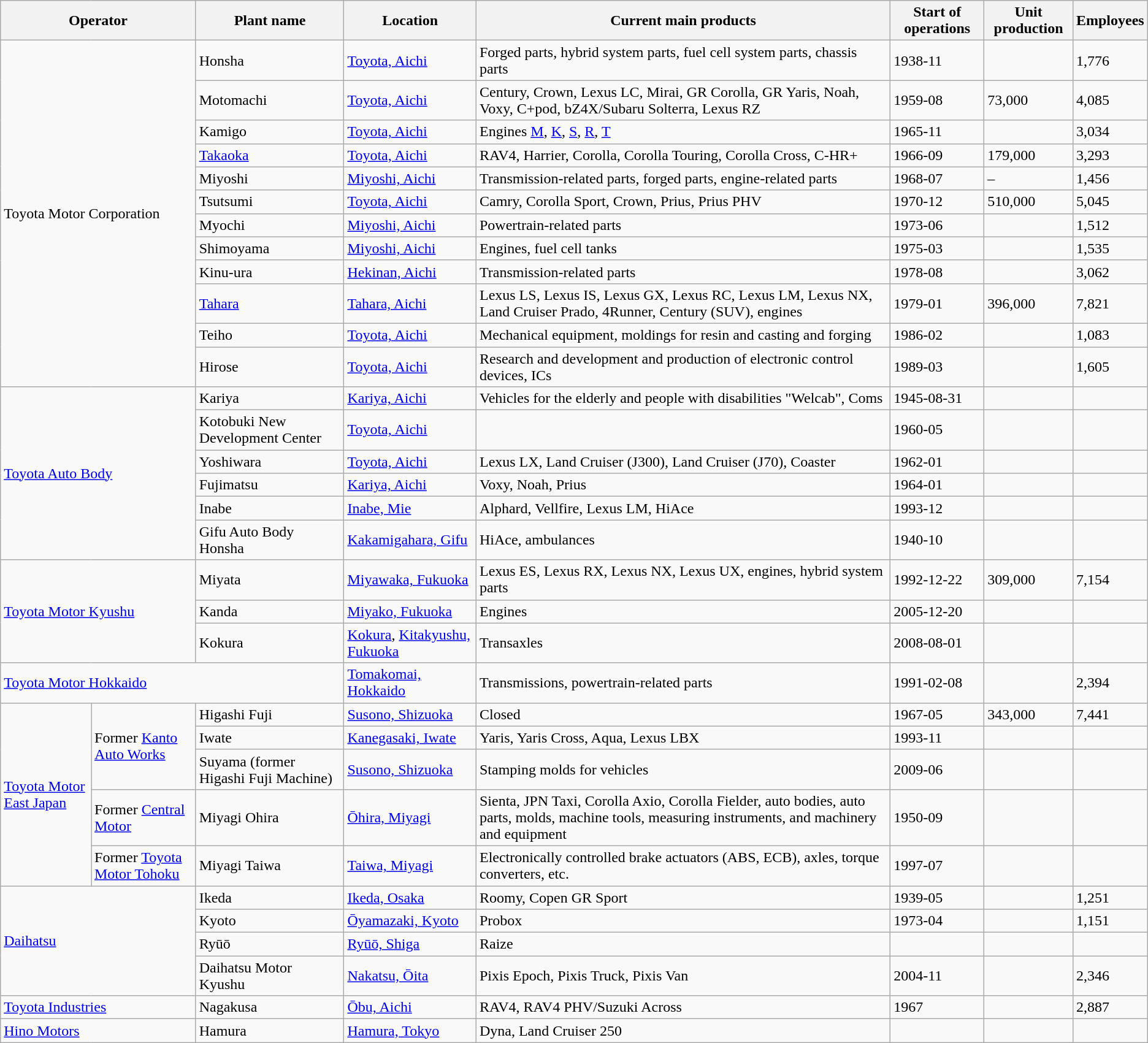<table class="wikitable">
<tr>
<th colspan="2">Operator</th>
<th>Plant name</th>
<th>Location</th>
<th>Current main products</th>
<th>Start of operations</th>
<th>Unit production<br></th>
<th>Employees<br></th>
</tr>
<tr>
<td colspan="2" rowspan="12">Toyota Motor Corporation</td>
<td>Honsha</td>
<td><a href='#'>Toyota, Aichi</a></td>
<td>Forged parts, hybrid system parts, fuel cell system parts, chassis parts</td>
<td>1938-11</td>
<td></td>
<td>1,776</td>
</tr>
<tr>
<td>Motomachi</td>
<td><a href='#'>Toyota, Aichi</a></td>
<td>Century, Crown, Lexus LC, Mirai, GR Corolla, GR Yaris, Noah, Voxy, C+pod, bZ4X/Subaru Solterra, Lexus RZ</td>
<td>1959-08</td>
<td>73,000</td>
<td>4,085</td>
</tr>
<tr>
<td>Kamigo</td>
<td><a href='#'>Toyota, Aichi</a></td>
<td>Engines <a href='#'>M</a>, <a href='#'>K</a>, <a href='#'>S</a>, <a href='#'>R</a>, <a href='#'>T</a></td>
<td>1965-11</td>
<td></td>
<td>3,034</td>
</tr>
<tr>
<td><a href='#'>Takaoka</a></td>
<td><a href='#'>Toyota, Aichi</a></td>
<td>RAV4, Harrier, Corolla, Corolla Touring, Corolla Cross, C-HR+</td>
<td>1966-09</td>
<td>179,000</td>
<td>3,293</td>
</tr>
<tr>
<td>Miyoshi</td>
<td><a href='#'>Miyoshi, Aichi</a></td>
<td>Transmission-related parts, forged parts, engine-related parts</td>
<td>1968-07</td>
<td>–</td>
<td>1,456</td>
</tr>
<tr>
<td>Tsutsumi</td>
<td><a href='#'>Toyota, Aichi</a></td>
<td>Camry, Corolla Sport, Crown, Prius, Prius PHV</td>
<td>1970-12</td>
<td>510,000</td>
<td>5,045</td>
</tr>
<tr>
<td>Myochi</td>
<td><a href='#'>Miyoshi, Aichi</a></td>
<td>Powertrain-related parts</td>
<td>1973-06</td>
<td></td>
<td>1,512</td>
</tr>
<tr>
<td>Shimoyama</td>
<td><a href='#'>Miyoshi, Aichi</a></td>
<td>Engines, fuel cell tanks</td>
<td>1975-03</td>
<td></td>
<td>1,535</td>
</tr>
<tr>
<td>Kinu-ura</td>
<td><a href='#'>Hekinan, Aichi</a></td>
<td>Transmission-related parts</td>
<td>1978-08</td>
<td></td>
<td>3,062</td>
</tr>
<tr>
<td><a href='#'>Tahara</a></td>
<td><a href='#'>Tahara, Aichi</a></td>
<td>Lexus LS, Lexus IS, Lexus GX, Lexus RC, Lexus LM, Lexus NX, Land Cruiser Prado, 4Runner, Century (SUV), engines</td>
<td>1979-01</td>
<td>396,000</td>
<td>7,821</td>
</tr>
<tr>
<td>Teiho</td>
<td><a href='#'>Toyota, Aichi</a></td>
<td>Mechanical equipment, moldings for resin and casting and forging</td>
<td>1986-02</td>
<td></td>
<td>1,083</td>
</tr>
<tr>
<td>Hirose</td>
<td><a href='#'>Toyota, Aichi</a></td>
<td>Research and development and production of electronic control devices, ICs</td>
<td>1989-03</td>
<td></td>
<td>1,605</td>
</tr>
<tr>
<td colspan="2" rowspan="6"><a href='#'>Toyota Auto Body</a></td>
<td>Kariya</td>
<td><a href='#'>Kariya, Aichi</a></td>
<td>Vehicles for the elderly and people with disabilities "Welcab", Coms</td>
<td>1945-08-31</td>
<td></td>
<td></td>
</tr>
<tr>
<td>Kotobuki New Development Center</td>
<td><a href='#'>Toyota, Aichi</a></td>
<td></td>
<td>1960-05</td>
<td></td>
<td></td>
</tr>
<tr>
<td>Yoshiwara</td>
<td><a href='#'>Toyota, Aichi</a></td>
<td>Lexus LX, Land Cruiser (J300), Land Cruiser (J70), Coaster</td>
<td>1962-01</td>
<td></td>
<td></td>
</tr>
<tr>
<td>Fujimatsu</td>
<td><a href='#'>Kariya, Aichi</a></td>
<td>Voxy, Noah, Prius</td>
<td>1964-01</td>
<td></td>
<td></td>
</tr>
<tr>
<td>Inabe</td>
<td><a href='#'>Inabe, Mie</a></td>
<td>Alphard, Vellfire, Lexus LM, HiAce</td>
<td>1993-12</td>
<td></td>
<td></td>
</tr>
<tr>
<td>Gifu Auto Body Honsha</td>
<td><a href='#'>Kakamigahara, Gifu</a></td>
<td>HiAce, ambulances</td>
<td>1940-10</td>
<td></td>
<td></td>
</tr>
<tr>
<td colspan="2" rowspan="3"><a href='#'>Toyota Motor Kyushu</a></td>
<td>Miyata</td>
<td><a href='#'>Miyawaka, Fukuoka</a></td>
<td>Lexus ES, Lexus RX, Lexus NX, Lexus UX, engines, hybrid system parts</td>
<td>1992-12-22</td>
<td>309,000</td>
<td>7,154</td>
</tr>
<tr>
<td>Kanda</td>
<td><a href='#'>Miyako, Fukuoka</a></td>
<td>Engines</td>
<td>2005-12-20</td>
<td></td>
<td></td>
</tr>
<tr>
<td>Kokura</td>
<td><a href='#'>Kokura</a>, <a href='#'>Kitakyushu, Fukuoka</a></td>
<td>Transaxles</td>
<td>2008-08-01</td>
<td></td>
<td></td>
</tr>
<tr>
<td colspan="3"><a href='#'>Toyota Motor Hokkaido</a></td>
<td><a href='#'>Tomakomai, Hokkaido</a></td>
<td>Transmissions, powertrain-related parts</td>
<td>1991-02-08</td>
<td></td>
<td>2,394</td>
</tr>
<tr>
<td rowspan="5"><a href='#'>Toyota Motor East Japan</a></td>
<td rowspan="3">Former <a href='#'>Kanto Auto Works</a></td>
<td>Higashi Fuji</td>
<td><a href='#'>Susono, Shizuoka</a></td>
<td>Closed</td>
<td>1967-05</td>
<td>343,000</td>
<td>7,441</td>
</tr>
<tr>
<td>Iwate</td>
<td><a href='#'>Kanegasaki, Iwate</a></td>
<td>Yaris, Yaris Cross, Aqua, Lexus LBX</td>
<td>1993-11</td>
<td></td>
<td></td>
</tr>
<tr>
<td>Suyama (former Higashi Fuji Machine)</td>
<td><a href='#'>Susono, Shizuoka</a></td>
<td>Stamping molds for vehicles</td>
<td>2009-06</td>
<td></td>
<td></td>
</tr>
<tr>
<td>Former <a href='#'>Central Motor</a></td>
<td>Miyagi Ohira</td>
<td><a href='#'>Ōhira, Miyagi</a></td>
<td>Sienta, JPN Taxi, Corolla Axio, Corolla Fielder, auto bodies, auto parts, molds, machine tools, measuring instruments, and machinery and equipment</td>
<td>1950-09</td>
<td></td>
<td></td>
</tr>
<tr>
<td>Former <a href='#'>Toyota Motor Tohoku</a></td>
<td>Miyagi Taiwa</td>
<td><a href='#'>Taiwa, Miyagi</a></td>
<td>Electronically controlled brake actuators (ABS, ECB), axles, torque converters, etc.</td>
<td>1997-07</td>
<td></td>
<td></td>
</tr>
<tr>
<td colspan="2" rowspan="4"><a href='#'>Daihatsu</a></td>
<td>Ikeda</td>
<td><a href='#'>Ikeda, Osaka</a></td>
<td>Roomy, Copen GR Sport</td>
<td>1939-05</td>
<td></td>
<td>1,251</td>
</tr>
<tr>
<td>Kyoto</td>
<td><a href='#'>Ōyamazaki, Kyoto</a></td>
<td>Probox</td>
<td>1973-04</td>
<td></td>
<td>1,151</td>
</tr>
<tr>
<td>Ryūō</td>
<td><a href='#'>Ryūō, Shiga</a></td>
<td>Raize</td>
<td></td>
<td></td>
<td></td>
</tr>
<tr>
<td>Daihatsu Motor Kyushu</td>
<td><a href='#'>Nakatsu, Ōita</a></td>
<td>Pixis Epoch, Pixis Truck, Pixis Van</td>
<td>2004-11</td>
<td></td>
<td>2,346</td>
</tr>
<tr>
<td colspan="2"><a href='#'>Toyota Industries</a></td>
<td>Nagakusa</td>
<td><a href='#'>Ōbu, Aichi</a></td>
<td>RAV4, RAV4 PHV/Suzuki Across</td>
<td>1967</td>
<td></td>
<td>2,887</td>
</tr>
<tr>
<td colspan="2"><a href='#'>Hino Motors</a></td>
<td>Hamura</td>
<td><a href='#'>Hamura, Tokyo</a></td>
<td>Dyna,  Land Cruiser 250</td>
<td></td>
<td></td>
<td></td>
</tr>
</table>
